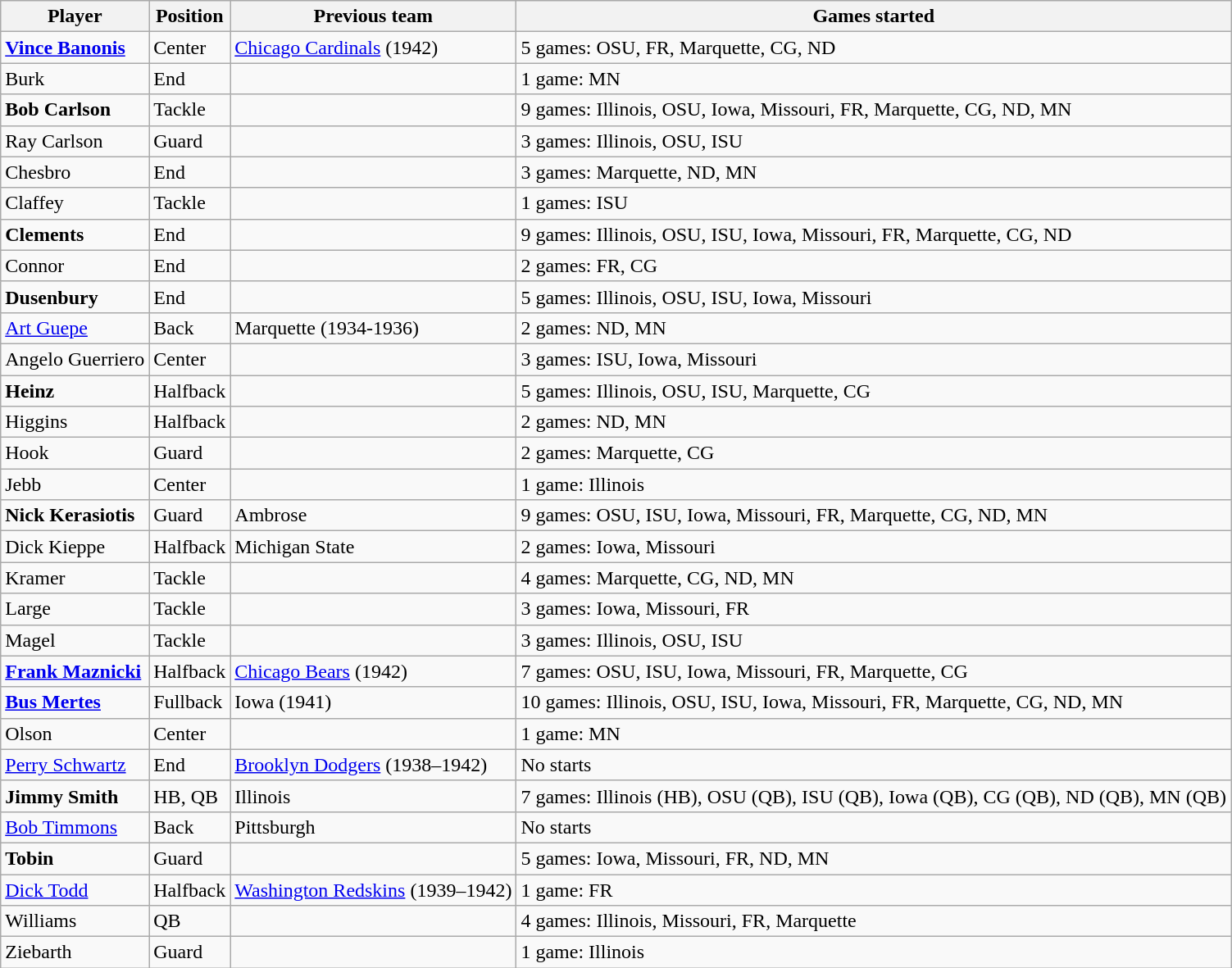<table class="wikitable">
<tr>
<th>Player</th>
<th>Position</th>
<th>Previous team</th>
<th>Games started</th>
</tr>
<tr>
<td><strong><a href='#'>Vince Banonis</a></strong></td>
<td>Center</td>
<td><a href='#'>Chicago Cardinals</a> (1942)</td>
<td>5 games: OSU, FR, Marquette, CG, ND</td>
</tr>
<tr>
<td>Burk</td>
<td>End</td>
<td></td>
<td>1 game: MN</td>
</tr>
<tr>
<td><strong>Bob Carlson</strong></td>
<td>Tackle</td>
<td></td>
<td>9 games: Illinois, OSU, Iowa, Missouri, FR, Marquette, CG, ND, MN</td>
</tr>
<tr>
<td>Ray Carlson</td>
<td>Guard</td>
<td></td>
<td>3 games: Illinois, OSU, ISU</td>
</tr>
<tr>
<td>Chesbro</td>
<td>End</td>
<td></td>
<td>3 games: Marquette, ND, MN</td>
</tr>
<tr>
<td>Claffey</td>
<td>Tackle</td>
<td></td>
<td>1 games: ISU</td>
</tr>
<tr>
<td><strong>Clements</strong></td>
<td>End</td>
<td></td>
<td>9 games: Illinois, OSU, ISU, Iowa, Missouri, FR, Marquette, CG, ND</td>
</tr>
<tr>
<td>Connor</td>
<td>End</td>
<td></td>
<td>2 games: FR, CG</td>
</tr>
<tr>
<td><strong>Dusenbury</strong></td>
<td>End</td>
<td></td>
<td>5 games: Illinois, OSU, ISU, Iowa, Missouri</td>
</tr>
<tr>
<td><a href='#'>Art Guepe</a></td>
<td>Back</td>
<td>Marquette (1934-1936)</td>
<td>2 games: ND, MN</td>
</tr>
<tr>
<td>Angelo Guerriero</td>
<td>Center</td>
<td></td>
<td>3 games: ISU, Iowa, Missouri</td>
</tr>
<tr>
<td><strong>Heinz</strong></td>
<td>Halfback</td>
<td></td>
<td>5 games: Illinois, OSU, ISU, Marquette, CG</td>
</tr>
<tr>
<td>Higgins</td>
<td>Halfback</td>
<td></td>
<td>2 games: ND, MN</td>
</tr>
<tr>
<td>Hook</td>
<td>Guard</td>
<td></td>
<td>2 games: Marquette, CG</td>
</tr>
<tr>
<td>Jebb</td>
<td>Center</td>
<td></td>
<td>1 game: Illinois</td>
</tr>
<tr>
<td><strong>Nick Kerasiotis</strong></td>
<td>Guard</td>
<td>Ambrose</td>
<td>9 games: OSU, ISU, Iowa, Missouri, FR, Marquette, CG, ND, MN</td>
</tr>
<tr>
<td>Dick Kieppe</td>
<td>Halfback</td>
<td>Michigan State</td>
<td>2 games: Iowa, Missouri</td>
</tr>
<tr>
<td>Kramer</td>
<td>Tackle</td>
<td></td>
<td>4 games: Marquette, CG, ND, MN</td>
</tr>
<tr>
<td>Large</td>
<td>Tackle</td>
<td></td>
<td>3 games: Iowa, Missouri, FR</td>
</tr>
<tr>
<td>Magel</td>
<td>Tackle</td>
<td></td>
<td>3 games: Illinois, OSU, ISU</td>
</tr>
<tr>
<td><strong><a href='#'>Frank Maznicki</a></strong></td>
<td>Halfback</td>
<td><a href='#'>Chicago Bears</a> (1942)</td>
<td>7 games: OSU, ISU, Iowa, Missouri, FR, Marquette, CG</td>
</tr>
<tr>
<td><strong><a href='#'>Bus Mertes</a></strong></td>
<td>Fullback</td>
<td>Iowa (1941)</td>
<td>10 games: Illinois, OSU, ISU, Iowa, Missouri, FR, Marquette, CG, ND, MN</td>
</tr>
<tr>
<td>Olson</td>
<td>Center</td>
<td></td>
<td>1 game: MN</td>
</tr>
<tr>
<td><a href='#'>Perry Schwartz</a></td>
<td>End</td>
<td><a href='#'>Brooklyn Dodgers</a> (1938–1942)</td>
<td>No starts</td>
</tr>
<tr>
<td><strong>Jimmy Smith</strong></td>
<td>HB, QB</td>
<td>Illinois</td>
<td>7 games: Illinois (HB), OSU (QB), ISU (QB), Iowa (QB), CG (QB), ND (QB), MN (QB)</td>
</tr>
<tr>
<td><a href='#'>Bob Timmons</a></td>
<td>Back</td>
<td>Pittsburgh</td>
<td>No starts</td>
</tr>
<tr>
<td><strong>Tobin</strong></td>
<td>Guard</td>
<td></td>
<td>5 games: Iowa, Missouri, FR, ND, MN</td>
</tr>
<tr>
<td><a href='#'>Dick Todd</a></td>
<td>Halfback</td>
<td><a href='#'>Washington Redskins</a> (1939–1942)</td>
<td>1 game: FR</td>
</tr>
<tr>
<td>Williams</td>
<td>QB</td>
<td></td>
<td>4 games: Illinois, Missouri, FR, Marquette</td>
</tr>
<tr>
<td>Ziebarth</td>
<td>Guard</td>
<td></td>
<td>1 game: Illinois</td>
</tr>
</table>
